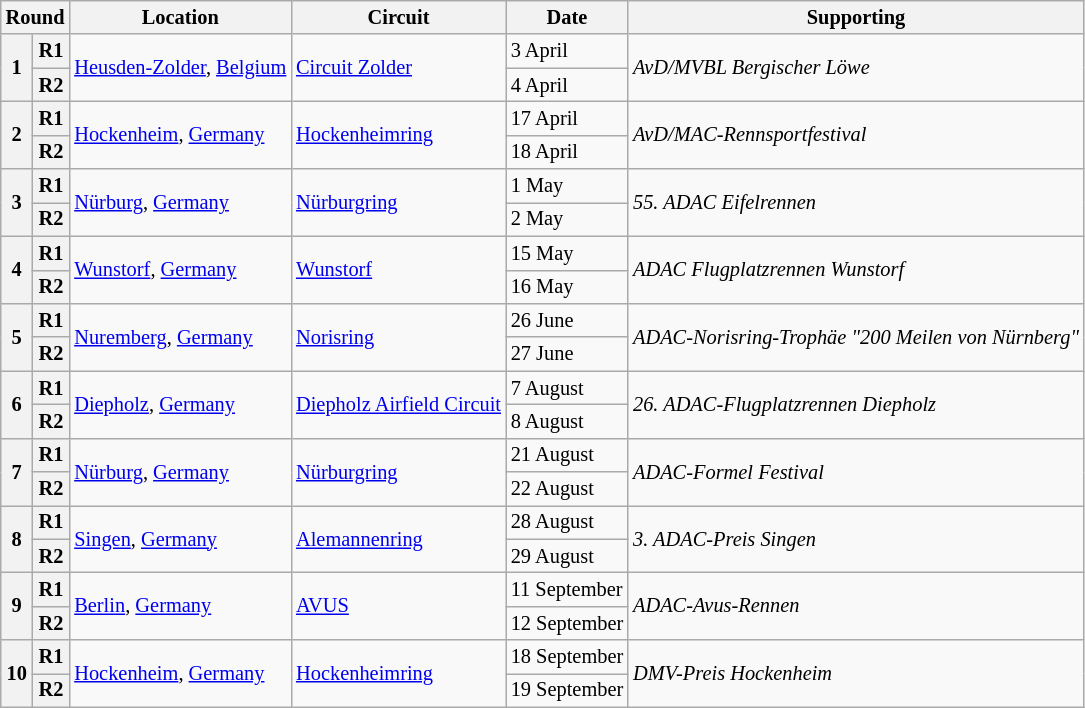<table class="wikitable" style="font-size: 85%;">
<tr>
<th colspan=2>Round</th>
<th>Location</th>
<th>Circuit</th>
<th>Date</th>
<th>Supporting</th>
</tr>
<tr>
<th rowspan=2>1</th>
<th>R1</th>
<td rowspan=2><a href='#'>Heusden-Zolder</a>, <a href='#'>Belgium</a></td>
<td rowspan=2><a href='#'>Circuit Zolder</a></td>
<td>3 April</td>
<td rowspan=2><em>AvD/MVBL Bergischer Löwe</em></td>
</tr>
<tr>
<th>R2</th>
<td>4 April</td>
</tr>
<tr>
<th rowspan=2>2</th>
<th>R1</th>
<td rowspan=2><a href='#'>Hockenheim</a>, <a href='#'>Germany</a></td>
<td rowspan=2><a href='#'>Hockenheimring</a></td>
<td>17 April</td>
<td rowspan=2><em>AvD/MAC-Rennsportfestival</em></td>
</tr>
<tr>
<th>R2</th>
<td>18 April</td>
</tr>
<tr>
<th rowspan=2>3</th>
<th>R1</th>
<td rowspan=2><a href='#'>Nürburg</a>, <a href='#'>Germany</a></td>
<td rowspan=2><a href='#'>Nürburgring</a></td>
<td>1 May</td>
<td rowspan=2><em>55. ADAC Eifelrennen</em></td>
</tr>
<tr>
<th>R2</th>
<td>2 May</td>
</tr>
<tr>
<th rowspan=2>4</th>
<th>R1</th>
<td rowspan=2><a href='#'>Wunstorf</a>, <a href='#'>Germany</a></td>
<td rowspan=2><a href='#'>Wunstorf</a></td>
<td>15 May</td>
<td rowspan=2><em>ADAC Flugplatzrennen Wunstorf</em></td>
</tr>
<tr>
<th>R2</th>
<td>16 May</td>
</tr>
<tr>
<th rowspan=2>5</th>
<th>R1</th>
<td rowspan=2><a href='#'>Nuremberg</a>, <a href='#'>Germany</a></td>
<td rowspan=2><a href='#'>Norisring</a></td>
<td>26 June</td>
<td rowspan=2><em>ADAC-Norisring-Trophäe "200 Meilen von Nürnberg"</em></td>
</tr>
<tr>
<th>R2</th>
<td>27 June</td>
</tr>
<tr>
<th rowspan=2>6</th>
<th>R1</th>
<td rowspan=2><a href='#'>Diepholz</a>, <a href='#'>Germany</a></td>
<td rowspan=2><a href='#'>Diepholz Airfield Circuit</a></td>
<td>7 August</td>
<td rowspan=2><em>26. ADAC-Flugplatzrennen Diepholz</em></td>
</tr>
<tr>
<th>R2</th>
<td>8 August</td>
</tr>
<tr>
<th rowspan=2>7</th>
<th>R1</th>
<td rowspan=2><a href='#'>Nürburg</a>, <a href='#'>Germany</a></td>
<td rowspan=2><a href='#'>Nürburgring</a></td>
<td>21 August</td>
<td rowspan=2><em>ADAC-Formel Festival</em></td>
</tr>
<tr>
<th>R2</th>
<td>22 August</td>
</tr>
<tr>
<th rowspan=2>8</th>
<th>R1</th>
<td rowspan=2><a href='#'>Singen</a>, <a href='#'>Germany</a></td>
<td rowspan=2><a href='#'>Alemannenring</a></td>
<td>28 August</td>
<td rowspan=2><em>3. ADAC-Preis Singen</em></td>
</tr>
<tr>
<th>R2</th>
<td>29 August</td>
</tr>
<tr>
<th rowspan=2>9</th>
<th>R1</th>
<td rowspan=2><a href='#'>Berlin</a>, <a href='#'>Germany</a></td>
<td rowspan=2><a href='#'>AVUS</a></td>
<td>11 September</td>
<td rowspan=2><em>ADAC-Avus-Rennen</em></td>
</tr>
<tr>
<th>R2</th>
<td>12 September</td>
</tr>
<tr>
<th rowspan=2>10</th>
<th>R1</th>
<td rowspan=2><a href='#'>Hockenheim</a>, <a href='#'>Germany</a></td>
<td rowspan=2><a href='#'>Hockenheimring</a></td>
<td>18 September</td>
<td rowspan=2><em>DMV-Preis Hockenheim</em></td>
</tr>
<tr>
<th>R2</th>
<td>19 September</td>
</tr>
</table>
